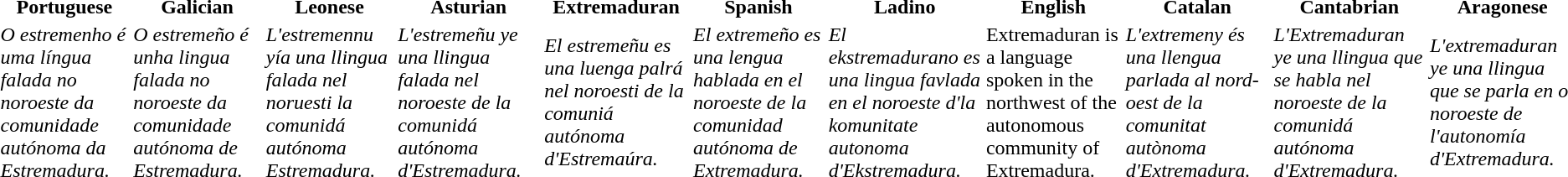<table>
<tr>
<th>Portuguese</th>
<th>Galician</th>
<th>Leonese</th>
<th>Asturian</th>
<th>Extremaduran</th>
<th>Spanish</th>
<th>Ladino</th>
<th>English</th>
<th>Catalan</th>
<th>Cantabrian</th>
<th>Aragonese</th>
<th></th>
</tr>
<tr>
<td><em>O estremenho é uma língua falada no noroeste da comunidade autónoma da Estremadura.</em></td>
<td><em>O estremeño é unha lingua falada no noroeste da comunidade autónoma de Estremadura.</em></td>
<td><em>L'estremennu yía una llingua falada nel noruesti la comunidá autónoma Estremadura.</em></td>
<td><em>L'estremeñu ye una llingua falada nel noroeste de la comunidá autónoma d'Estremadura.</em></td>
<td><em>El estremeñu es una luenga palrá nel noroesti de la comuniá autónoma d'Estremaúra.</em></td>
<td><em>El extremeño es una lengua hablada en el noroeste de la comunidad autónoma de Extremadura.</em></td>
<td><em> El ekstremadurano es una lingua favlada en el noroeste d'la komunitate autonoma d'Ekstremadura.</em></td>
<td>Extremaduran is a language spoken in the northwest of the autonomous community of Extremadura.</td>
<td><em>L'extremeny és una llengua parlada al nord-oest de la comunitat autònoma d'Extremadura.</em></td>
<td><em>L'Extremaduran ye una llingua que se habla nel noroeste de la comunidá autónoma d'Extremadura.</em></td>
<td><em>L'extremaduran ye una llingua que se parla en o noroeste de l'autonomía d'Extremadura.</em></td>
</tr>
</table>
